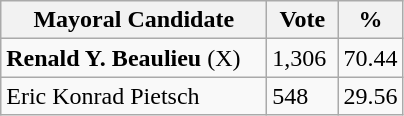<table class="wikitable">
<tr>
<th bgcolor="#DDDDFF" width="170px">Mayoral Candidate</th>
<th bgcolor="#DDDDFF" width="40px">Vote</th>
<th bgcolor="#DDDDFF" width="30px">%</th>
</tr>
<tr>
<td><strong>Renald Y. Beaulieu</strong> (X)</td>
<td>1,306</td>
<td>70.44</td>
</tr>
<tr>
<td>Eric Konrad Pietsch</td>
<td>548</td>
<td>29.56</td>
</tr>
</table>
